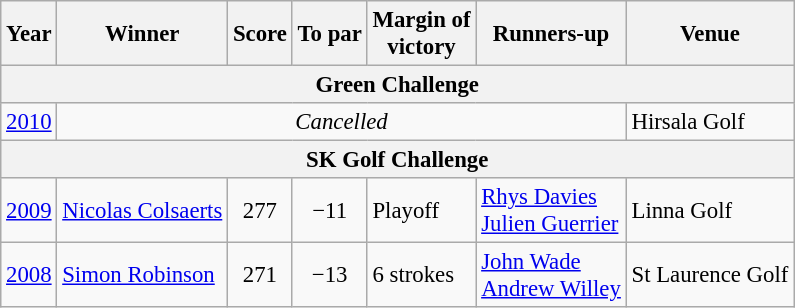<table class=wikitable style="font-size:95%">
<tr>
<th>Year</th>
<th>Winner</th>
<th>Score</th>
<th>To par</th>
<th>Margin of<br>victory</th>
<th>Runners-up</th>
<th>Venue</th>
</tr>
<tr>
<th colspan=7>Green Challenge</th>
</tr>
<tr>
<td><a href='#'>2010</a></td>
<td colspan=5 align=center><em>Cancelled</em></td>
<td>Hirsala Golf</td>
</tr>
<tr>
<th colspan=7>SK Golf Challenge</th>
</tr>
<tr>
<td><a href='#'>2009</a></td>
<td> <a href='#'>Nicolas Colsaerts</a></td>
<td align=center>277</td>
<td align=center>−11</td>
<td>Playoff</td>
<td> <a href='#'>Rhys Davies</a><br> <a href='#'>Julien Guerrier</a></td>
<td>Linna Golf</td>
</tr>
<tr>
<td><a href='#'>2008</a></td>
<td> <a href='#'>Simon Robinson</a></td>
<td align=center>271</td>
<td align=center>−13</td>
<td>6 strokes</td>
<td> <a href='#'>John Wade</a><br> <a href='#'>Andrew Willey</a></td>
<td>St Laurence Golf</td>
</tr>
</table>
